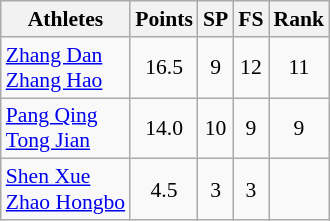<table class="wikitable" border="1" style="font-size:90%">
<tr>
<th>Athletes</th>
<th>Points</th>
<th>SP</th>
<th>FS</th>
<th>Rank</th>
</tr>
<tr align=center>
<td align=left><a href='#'>Zhang Dan</a><br><a href='#'>Zhang Hao</a></td>
<td>16.5</td>
<td>9</td>
<td>12</td>
<td>11</td>
</tr>
<tr align=center>
<td align=left><a href='#'>Pang Qing</a><br><a href='#'>Tong Jian</a></td>
<td>14.0</td>
<td>10</td>
<td>9</td>
<td>9</td>
</tr>
<tr align=center>
<td align=left><a href='#'>Shen Xue</a><br><a href='#'>Zhao Hongbo</a></td>
<td>4.5</td>
<td>3</td>
<td>3</td>
<td></td>
</tr>
</table>
